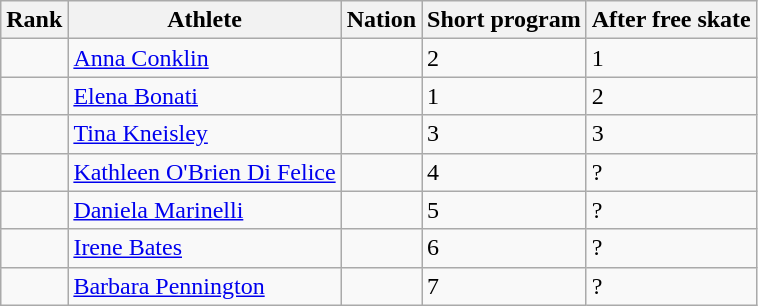<table class="wikitable sortable" style="text-align:left">
<tr>
<th scope=col>Rank</th>
<th scope=col>Athlete</th>
<th scope=col>Nation</th>
<th scope=col>Short program</th>
<th scope=col>After free skate</th>
</tr>
<tr>
<td></td>
<td align=left><a href='#'>Anna Conklin</a></td>
<td></td>
<td>2</td>
<td>1</td>
</tr>
<tr>
<td></td>
<td align=left><a href='#'>Elena Bonati</a></td>
<td></td>
<td>1</td>
<td>2</td>
</tr>
<tr>
<td></td>
<td align=left><a href='#'>Tina Kneisley</a></td>
<td></td>
<td>3</td>
<td>3</td>
</tr>
<tr>
<td></td>
<td align=left><a href='#'>Kathleen O'Brien Di Felice</a></td>
<td></td>
<td>4</td>
<td>?</td>
</tr>
<tr>
<td></td>
<td align=left><a href='#'>Daniela Marinelli</a></td>
<td></td>
<td>5</td>
<td>?</td>
</tr>
<tr>
<td></td>
<td align=left><a href='#'>Irene Bates</a></td>
<td></td>
<td>6</td>
<td>?</td>
</tr>
<tr>
<td></td>
<td align=left><a href='#'>Barbara Pennington</a></td>
<td></td>
<td>7</td>
<td>?</td>
</tr>
</table>
